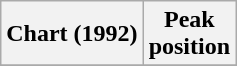<table class="wikitable sortable plainrowheaders" style="text-align:center">
<tr>
<th>Chart (1992)</th>
<th>Peak<br>position</th>
</tr>
<tr>
</tr>
</table>
